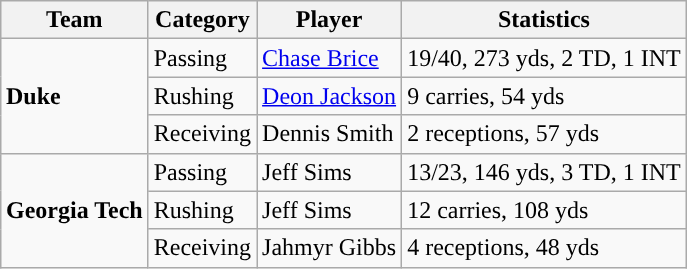<table class="wikitable" style="float: right;">
<tr>
<th>Team</th>
<th>Category</th>
<th>Player</th>
<th>Statistics</th>
</tr>
<tr>
<td rowspan=3><strong>Duke</strong></td>
<td>Passing</td>
<td><a href='#'>Chase Brice</a></td>
<td>19/40, 273 yds, 2 TD, 1 INT</td>
</tr>
<tr>
<td>Rushing</td>
<td><a href='#'>Deon Jackson</a></td>
<td>9 carries, 54 yds</td>
</tr>
<tr>
<td>Receiving</td>
<td>Dennis Smith</td>
<td>2 receptions, 57 yds</td>
</tr>
<tr>
<td rowspan=3><strong>Georgia Tech</strong></td>
<td>Passing</td>
<td>Jeff Sims</td>
<td>13/23, 146 yds, 3 TD, 1 INT</td>
</tr>
<tr>
<td>Rushing</td>
<td>Jeff Sims</td>
<td>12 carries, 108 yds</td>
</tr>
<tr>
<td>Receiving</td>
<td>Jahmyr Gibbs</td>
<td>4 receptions, 48 yds</td>
</tr>
</table>
